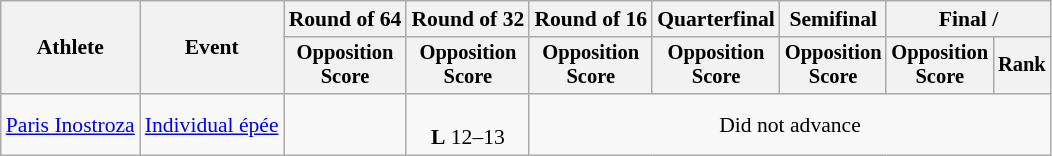<table class="wikitable" style="font-size:90%">
<tr>
<th rowspan="2">Athlete</th>
<th rowspan="2">Event</th>
<th>Round of 64</th>
<th>Round of 32</th>
<th>Round of 16</th>
<th>Quarterfinal</th>
<th>Semifinal</th>
<th colspan=2>Final / </th>
</tr>
<tr style="font-size:95%">
<th>Opposition <br> Score</th>
<th>Opposition <br> Score</th>
<th>Opposition <br> Score</th>
<th>Opposition <br> Score</th>
<th>Opposition <br> Score</th>
<th>Opposition <br> Score</th>
<th>Rank</th>
</tr>
<tr align=center>
<td align=left><a href='#'>Paris Inostroza</a></td>
<td align=left><a href='#'>Individual épée</a></td>
<td></td>
<td><br><strong>L</strong> 12–13</td>
<td colspan=5>Did not advance</td>
</tr>
</table>
